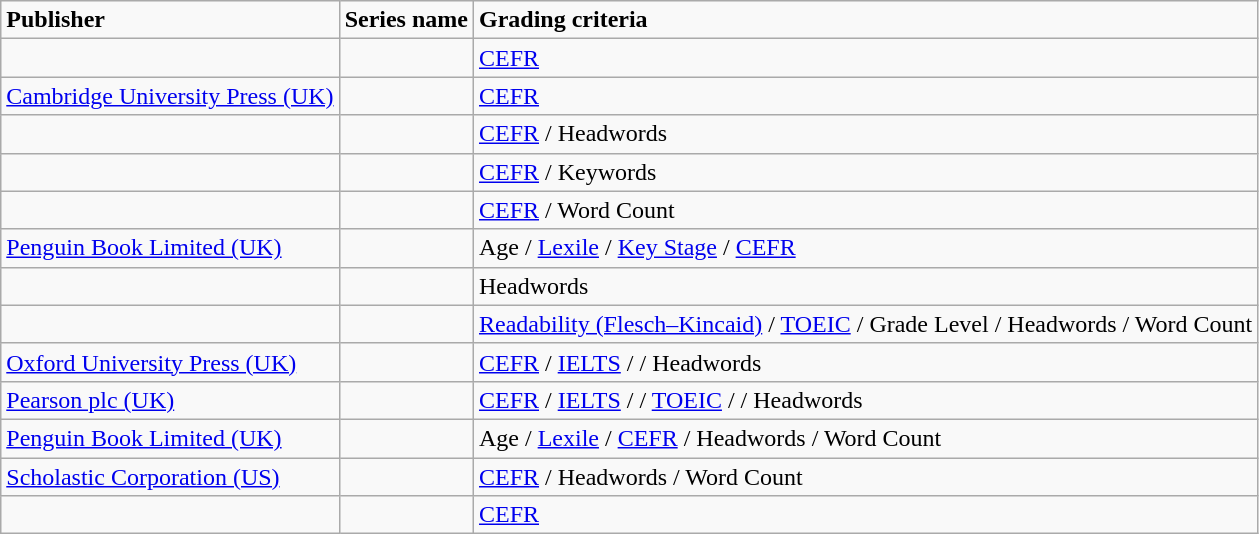<table class="wikitable">
<tr>
<td><strong>Publisher</strong></td>
<td><strong>Series name</strong></td>
<td><strong>Grading criteria</strong></td>
</tr>
<tr>
<td></td>
<td></td>
<td><a href='#'>CEFR</a></td>
</tr>
<tr>
<td><a href='#'>Cambridge University Press (UK)</a></td>
<td></td>
<td><a href='#'>CEFR</a></td>
</tr>
<tr>
<td></td>
<td></td>
<td><a href='#'>CEFR</a> / Headwords</td>
</tr>
<tr>
<td></td>
<td> </td>
<td><a href='#'>CEFR</a> / Keywords</td>
</tr>
<tr>
<td></td>
<td></td>
<td><a href='#'>CEFR</a> / Word Count</td>
</tr>
<tr>
<td><a href='#'>Penguin Book Limited (UK)</a></td>
<td></td>
<td>Age / <a href='#'>Lexile</a> / <a href='#'>Key Stage</a> / <a href='#'>CEFR</a></td>
</tr>
<tr>
<td></td>
<td></td>
<td>Headwords</td>
</tr>
<tr>
<td></td>
<td></td>
<td><a href='#'>Readability (Flesch–Kincaid)</a> / <a href='#'>TOEIC</a> / Grade Level / Headwords / Word Count</td>
</tr>
<tr>
<td><a href='#'>Oxford University Press (UK)</a></td>
<td></td>
<td><a href='#'>CEFR</a> / <a href='#'>IELTS</a> /  / Headwords</td>
</tr>
<tr>
<td><a href='#'>Pearson plc (UK)</a></td>
<td></td>
<td><a href='#'>CEFR</a> / <a href='#'>IELTS</a> /  / <a href='#'>TOEIC</a> /  / Headwords</td>
</tr>
<tr>
<td><a href='#'>Penguin Book Limited (UK)</a></td>
<td></td>
<td>Age / <a href='#'>Lexile</a> / <a href='#'>CEFR</a> / Headwords / Word Count</td>
</tr>
<tr>
<td><a href='#'>Scholastic Corporation (US)</a></td>
<td></td>
<td><a href='#'>CEFR</a> / Headwords / Word Count</td>
</tr>
<tr>
<td></td>
<td></td>
<td><a href='#'>CEFR</a></td>
</tr>
</table>
